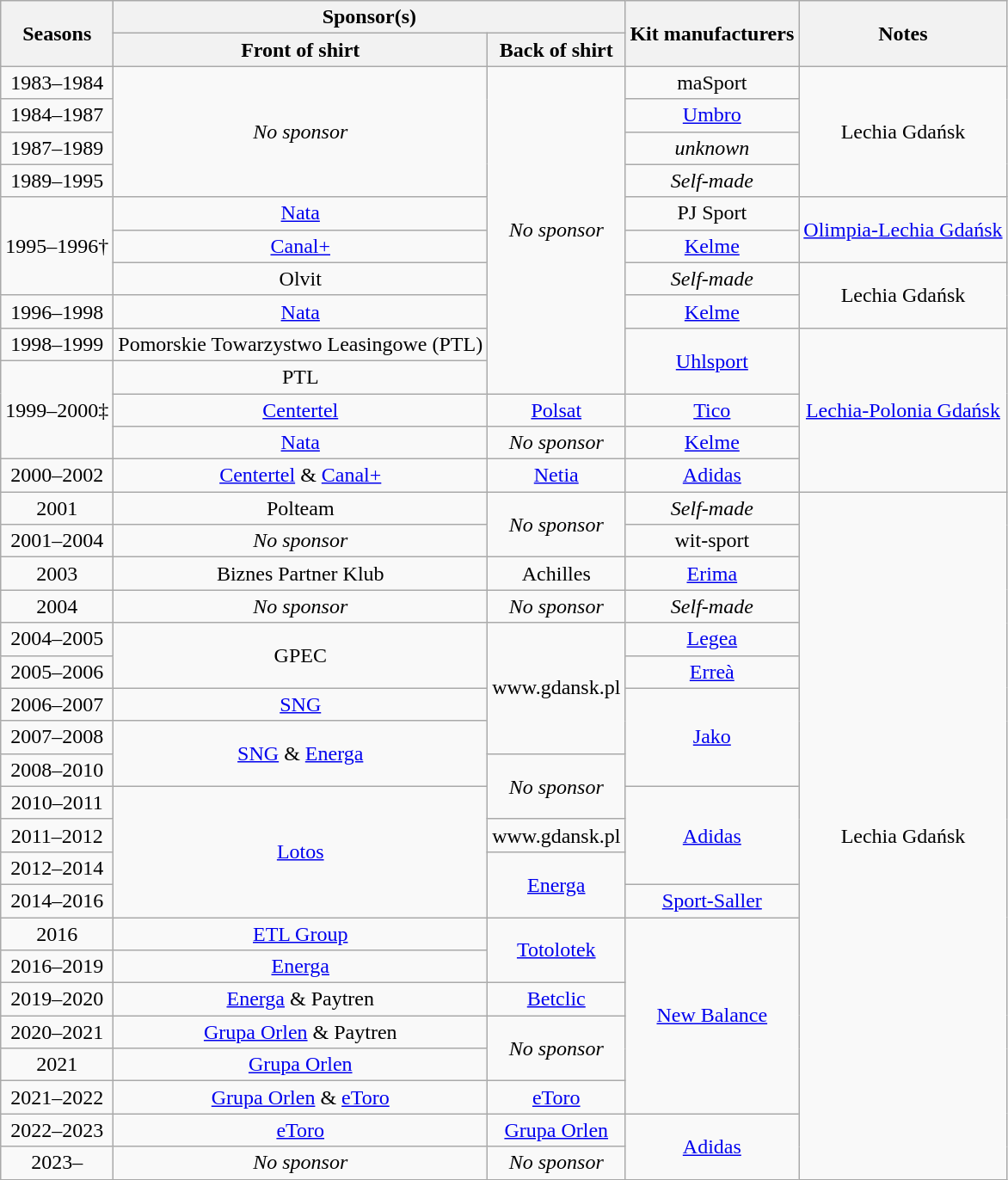<table class="wikitable" style="text-align: center">
<tr>
<th rowspan=2>Seasons</th>
<th colspan=2>Sponsor(s)</th>
<th rowspan=2>Kit manufacturers</th>
<th rowspan=2>Notes</th>
</tr>
<tr>
<th>Front of shirt</th>
<th>Back of shirt</th>
</tr>
<tr>
<td>1983–1984</td>
<td Rowspan=4><em>No sponsor</em></td>
<td Rowspan=10><em>No sponsor</em></td>
<td>maSport</td>
<td rowspan=4>Lechia Gdańsk</td>
</tr>
<tr>
<td>1984–1987</td>
<td><a href='#'>Umbro</a></td>
</tr>
<tr>
<td>1987–1989</td>
<td><em>unknown</em></td>
</tr>
<tr>
<td>1989–1995</td>
<td><em>Self-made</em></td>
</tr>
<tr>
<td rowspan=3>1995–1996†</td>
<td><a href='#'>Nata</a></td>
<td>PJ Sport</td>
<td rowspan=2><a href='#'>Olimpia-Lechia Gdańsk</a></td>
</tr>
<tr>
<td><a href='#'>Canal+</a></td>
<td><a href='#'>Kelme</a></td>
</tr>
<tr>
<td>Olvit</td>
<td><em>Self-made</em></td>
<td rowspan=2>Lechia Gdańsk</td>
</tr>
<tr>
<td>1996–1998</td>
<td><a href='#'>Nata</a></td>
<td><a href='#'>Kelme</a></td>
</tr>
<tr>
<td>1998–1999</td>
<td>Pomorskie Towarzystwo Leasingowe (PTL)</td>
<td rowspan=2><a href='#'>Uhlsport</a></td>
<td rowspan=5><a href='#'>Lechia-Polonia Gdańsk</a></td>
</tr>
<tr>
<td rowspan=3>1999–2000‡</td>
<td>PTL</td>
</tr>
<tr>
<td><a href='#'>Centertel</a></td>
<td><a href='#'>Polsat</a></td>
<td><a href='#'>Tico</a></td>
</tr>
<tr>
<td><a href='#'>Nata</a></td>
<td><em>No sponsor</em></td>
<td><a href='#'>Kelme</a></td>
</tr>
<tr>
<td>2000–2002</td>
<td><a href='#'>Centertel</a> & <a href='#'>Canal+</a></td>
<td><a href='#'>Netia</a></td>
<td><a href='#'>Adidas</a></td>
</tr>
<tr>
<td>2001</td>
<td>Polteam</td>
<td rowspan=2><em>No sponsor</em></td>
<td><em>Self-made</em></td>
<td rowspan=21>Lechia Gdańsk</td>
</tr>
<tr>
<td>2001–2004</td>
<td><em>No sponsor</em></td>
<td>wit-sport</td>
</tr>
<tr>
<td>2003</td>
<td>Biznes Partner Klub</td>
<td>Achilles</td>
<td><a href='#'>Erima</a></td>
</tr>
<tr>
<td>2004</td>
<td><em>No sponsor</em></td>
<td><em>No sponsor</em></td>
<td><em>Self-made</em></td>
</tr>
<tr>
<td>2004–2005</td>
<td rowspan=2>GPEC</td>
<td Rowspan=4>www.gdansk.pl</td>
<td><a href='#'>Legea</a></td>
</tr>
<tr>
<td>2005–2006</td>
<td><a href='#'>Erreà</a></td>
</tr>
<tr>
<td>2006–2007</td>
<td><a href='#'>SNG</a></td>
<td rowspan=3><a href='#'>Jako</a></td>
</tr>
<tr>
<td>2007–2008</td>
<td Rowspan=2><a href='#'>SNG</a> & <a href='#'>Energa</a></td>
</tr>
<tr>
<td>2008–2010</td>
<td Rowspan=2><em>No sponsor</em></td>
</tr>
<tr>
<td>2010–2011</td>
<td rowspan=4><a href='#'>Lotos</a></td>
<td rowspan=3><a href='#'>Adidas</a></td>
</tr>
<tr>
<td>2011–2012</td>
<td>www.gdansk.pl</td>
</tr>
<tr>
<td>2012–2014</td>
<td rowspan=2><a href='#'>Energa</a></td>
</tr>
<tr>
<td>2014–2016</td>
<td><a href='#'>Sport-Saller</a></td>
</tr>
<tr>
<td>2016</td>
<td><a href='#'>ETL Group</a></td>
<td rowspan=2><a href='#'>Totolotek</a></td>
<td rowspan=6><a href='#'>New Balance</a></td>
</tr>
<tr>
<td>2016–2019</td>
<td><a href='#'>Energa</a></td>
</tr>
<tr>
<td>2019–2020</td>
<td><a href='#'>Energa</a> & Paytren</td>
<td><a href='#'>Betclic</a></td>
</tr>
<tr>
<td>2020–2021</td>
<td><a href='#'>Grupa Orlen</a> & Paytren</td>
<td rowspan=2><em>No sponsor</em></td>
</tr>
<tr>
<td>2021</td>
<td><a href='#'>Grupa Orlen</a></td>
</tr>
<tr>
<td>2021–2022</td>
<td><a href='#'>Grupa Orlen</a> & <a href='#'>eToro</a></td>
<td><a href='#'>eToro</a></td>
</tr>
<tr>
<td>2022–2023</td>
<td><a href='#'>eToro</a></td>
<td><a href='#'>Grupa Orlen</a></td>
<td rowspan=2><a href='#'>Adidas</a></td>
</tr>
<tr>
<td>2023–</td>
<td><em>No sponsor</em></td>
<td><em>No sponsor</em></td>
</tr>
</table>
